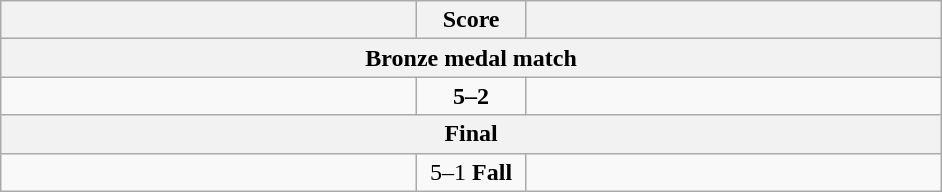<table class="wikitable" style="text-align: left;">
<tr>
<th align="right" width="270"></th>
<th width="65">Score</th>
<th align="left" width="270"></th>
</tr>
<tr>
<th colspan="3">Bronze medal match</th>
</tr>
<tr>
<td><strong></strong></td>
<td align=center><strong>5–2</strong></td>
<td></td>
</tr>
<tr>
<th colspan="3">Final</th>
</tr>
<tr>
<td><strong></strong></td>
<td align=center>5–1 <strong>Fall</strong></td>
<td></td>
</tr>
</table>
